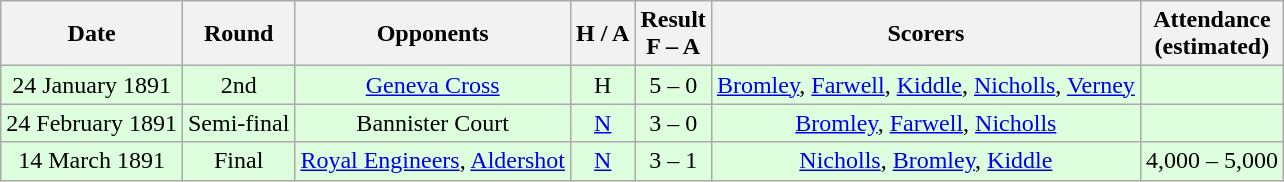<table class="wikitable" style="text-align:center">
<tr>
<th>Date</th>
<th>Round</th>
<th>Opponents</th>
<th>H / A</th>
<th>Result<br>F – A</th>
<th>Scorers</th>
<th>Attendance<br>(estimated)</th>
</tr>
<tr bgcolor="#ddffdd">
<td>24 January 1891</td>
<td>2nd</td>
<td><a href='#'>Geneva Cross</a></td>
<td>H</td>
<td>5 – 0</td>
<td><a href='#'>Bromley</a>, <a href='#'>Farwell</a>, <a href='#'>Kiddle</a>, <a href='#'>Nicholls</a>, <a href='#'>Verney</a></td>
<td></td>
</tr>
<tr bgcolor="#ddffdd">
<td>24 February 1891</td>
<td>Semi-final</td>
<td>Bannister Court</td>
<td><a href='#'>N</a></td>
<td>3 – 0</td>
<td><a href='#'>Bromley</a>, <a href='#'>Farwell</a>, <a href='#'>Nicholls</a></td>
<td></td>
</tr>
<tr bgcolor="#ddffdd">
<td>14 March 1891</td>
<td>Final</td>
<td><a href='#'>Royal Engineers</a>, <a href='#'>Aldershot</a></td>
<td><a href='#'>N</a></td>
<td>3 – 1</td>
<td><a href='#'>Nicholls</a>, <a href='#'>Bromley</a>,  <a href='#'>Kiddle</a></td>
<td>4,000 – 5,000</td>
</tr>
</table>
